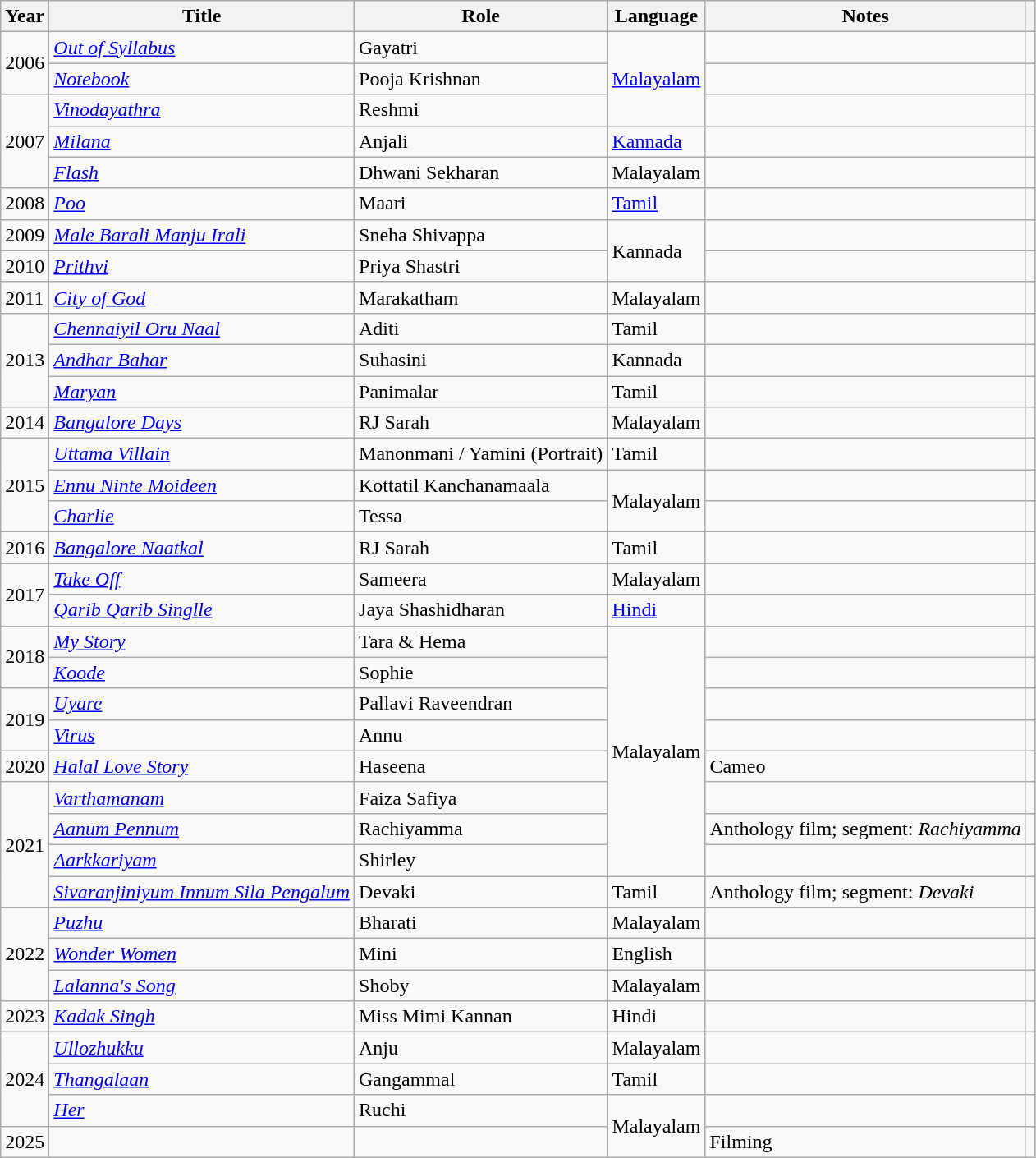<table class="wikitable sortable">
<tr>
<th scope="col">Year</th>
<th scope="col">Title</th>
<th scope="col">Role</th>
<th scope="col">Language</th>
<th class="unsortable" scope="col">Notes</th>
<th class="unsortable" scope="col"></th>
</tr>
<tr>
<td rowspan=2>2006</td>
<td><em><a href='#'>Out of Syllabus</a></em></td>
<td>Gayatri</td>
<td rowspan=3><a href='#'>Malayalam</a></td>
<td></td>
<td></td>
</tr>
<tr>
<td><em><a href='#'>Notebook</a></em></td>
<td>Pooja Krishnan</td>
<td></td>
<td></td>
</tr>
<tr>
<td rowspan=3>2007</td>
<td><em><a href='#'>Vinodayathra</a></em></td>
<td>Reshmi</td>
<td></td>
<td></td>
</tr>
<tr>
<td><em><a href='#'>Milana</a></em></td>
<td>Anjali</td>
<td><a href='#'>Kannada</a></td>
<td></td>
<td></td>
</tr>
<tr>
<td><em><a href='#'>Flash</a></em></td>
<td>Dhwani Sekharan</td>
<td>Malayalam</td>
<td></td>
<td></td>
</tr>
<tr>
<td>2008</td>
<td><em><a href='#'>Poo</a></em></td>
<td>Maari</td>
<td><a href='#'>Tamil</a></td>
<td></td>
<td></td>
</tr>
<tr>
<td>2009</td>
<td><em><a href='#'>Male Barali Manju Irali</a></em></td>
<td>Sneha Shivappa</td>
<td rowspan=2>Kannada</td>
<td></td>
<td></td>
</tr>
<tr>
<td>2010</td>
<td><em><a href='#'>Prithvi</a></em></td>
<td>Priya Shastri</td>
<td></td>
<td></td>
</tr>
<tr>
<td>2011</td>
<td><em><a href='#'>City of God</a></em></td>
<td>Marakatham</td>
<td>Malayalam</td>
<td></td>
<td></td>
</tr>
<tr>
<td rowspan=3>2013</td>
<td><em><a href='#'>Chennaiyil Oru Naal</a></em></td>
<td>Aditi</td>
<td>Tamil</td>
<td></td>
<td></td>
</tr>
<tr>
<td><em><a href='#'>Andhar Bahar</a></em></td>
<td>Suhasini</td>
<td>Kannada</td>
<td></td>
<td></td>
</tr>
<tr>
<td><em><a href='#'>Maryan</a></em></td>
<td>Panimalar</td>
<td>Tamil</td>
<td></td>
<td></td>
</tr>
<tr>
<td>2014</td>
<td><em><a href='#'>Bangalore Days</a></em></td>
<td>RJ Sarah</td>
<td>Malayalam</td>
<td></td>
<td></td>
</tr>
<tr>
<td rowspan="3">2015</td>
<td><em><a href='#'>Uttama Villain</a></em></td>
<td>Manonmani / Yamini (Portrait)</td>
<td>Tamil</td>
<td></td>
<td></td>
</tr>
<tr>
<td><em><a href='#'>Ennu Ninte Moideen</a></em></td>
<td>Kottatil Kanchanamaala</td>
<td rowspan=2>Malayalam</td>
<td></td>
<td></td>
</tr>
<tr>
<td><em><a href='#'>Charlie</a></em></td>
<td>Tessa</td>
<td></td>
<td></td>
</tr>
<tr>
<td>2016</td>
<td><em><a href='#'>Bangalore Naatkal</a></em></td>
<td>RJ Sarah</td>
<td>Tamil</td>
<td></td>
<td></td>
</tr>
<tr>
<td rowspan="2">2017</td>
<td><em><a href='#'>Take Off</a></em></td>
<td>Sameera</td>
<td>Malayalam</td>
<td></td>
<td></td>
</tr>
<tr>
<td><em><a href='#'>Qarib Qarib Singlle</a></em></td>
<td>Jaya Shashidharan</td>
<td><a href='#'>Hindi</a></td>
<td></td>
<td></td>
</tr>
<tr>
<td rowspan="2">2018</td>
<td><em><a href='#'>My Story</a></em></td>
<td>Tara & Hema</td>
<td rowspan=8>Malayalam</td>
<td></td>
<td></td>
</tr>
<tr>
<td><em><a href='#'>Koode</a></em></td>
<td>Sophie</td>
<td></td>
<td></td>
</tr>
<tr>
<td Rowspan="2">2019</td>
<td><em><a href='#'>Uyare</a></em></td>
<td>Pallavi Raveendran</td>
<td></td>
<td></td>
</tr>
<tr>
<td><em><a href='#'>Virus</a> </em></td>
<td>Annu</td>
<td></td>
<td></td>
</tr>
<tr>
<td>2020</td>
<td><em><a href='#'>Halal Love Story</a></em></td>
<td>Haseena</td>
<td>Cameo</td>
<td></td>
</tr>
<tr>
<td rowspan="4">2021</td>
<td><em><a href='#'>Varthamanam</a></em></td>
<td>Faiza Safiya</td>
<td></td>
<td></td>
</tr>
<tr>
<td><em><a href='#'>Aanum Pennum </a></em></td>
<td>Rachiyamma</td>
<td>Anthology film; segment: <em>Rachiyamma</em></td>
<td></td>
</tr>
<tr>
<td><em><a href='#'>Aarkkariyam</a> </em></td>
<td>Shirley</td>
<td></td>
<td></td>
</tr>
<tr>
<td><em><a href='#'>Sivaranjiniyum Innum Sila Pengalum</a></em></td>
<td>Devaki</td>
<td>Tamil</td>
<td>Anthology film; segment: <em>Devaki</em></td>
<td></td>
</tr>
<tr>
<td rowspan=3>2022</td>
<td><em><a href='#'>Puzhu</a></em></td>
<td>Bharati</td>
<td>Malayalam</td>
<td></td>
<td></td>
</tr>
<tr>
<td><em><a href='#'>Wonder Women</a></em></td>
<td>Mini</td>
<td>English</td>
<td></td>
<td></td>
</tr>
<tr>
<td><em><a href='#'>Lalanna's Song</a></em></td>
<td>Shoby</td>
<td>Malayalam</td>
<td></td>
<td></td>
</tr>
<tr>
<td>2023</td>
<td><em><a href='#'>Kadak Singh</a></em></td>
<td>Miss Mimi Kannan</td>
<td>Hindi</td>
<td></td>
<td></td>
</tr>
<tr>
<td rowspan="3">2024</td>
<td><em><a href='#'>Ullozhukku</a></em></td>
<td>Anju</td>
<td>Malayalam</td>
<td></td>
<td></td>
</tr>
<tr>
<td><em><a href='#'>Thangalaan</a></em></td>
<td>Gangammal</td>
<td>Tamil</td>
<td></td>
<td></td>
</tr>
<tr>
<td><em><a href='#'>Her</a></em></td>
<td>Ruchi</td>
<td rowspan="2">Malayalam</td>
<td></td>
<td></td>
</tr>
<tr>
<td>2025</td>
<td></td>
<td></td>
<td>Filming</td>
<td></td>
</tr>
</table>
